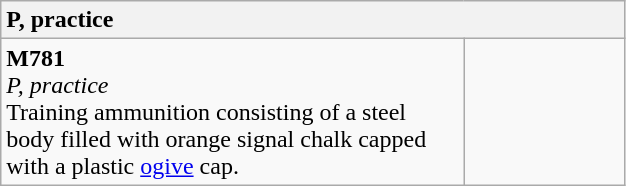<table class="wikitable mw-collapsible mw-collapsed" style="width: 33%;">
<tr>
<th colspan="2" style="text-align: left;">P, practice</th>
</tr>
<tr>
<td><strong>M781</strong><br><em>P, practice</em><br>Training ammunition consisting of a steel body filled with orange signal chalk capped with a plastic <a href='#'>ogive</a> cap.</td>
<td style="width: 100px;"></td>
</tr>
</table>
